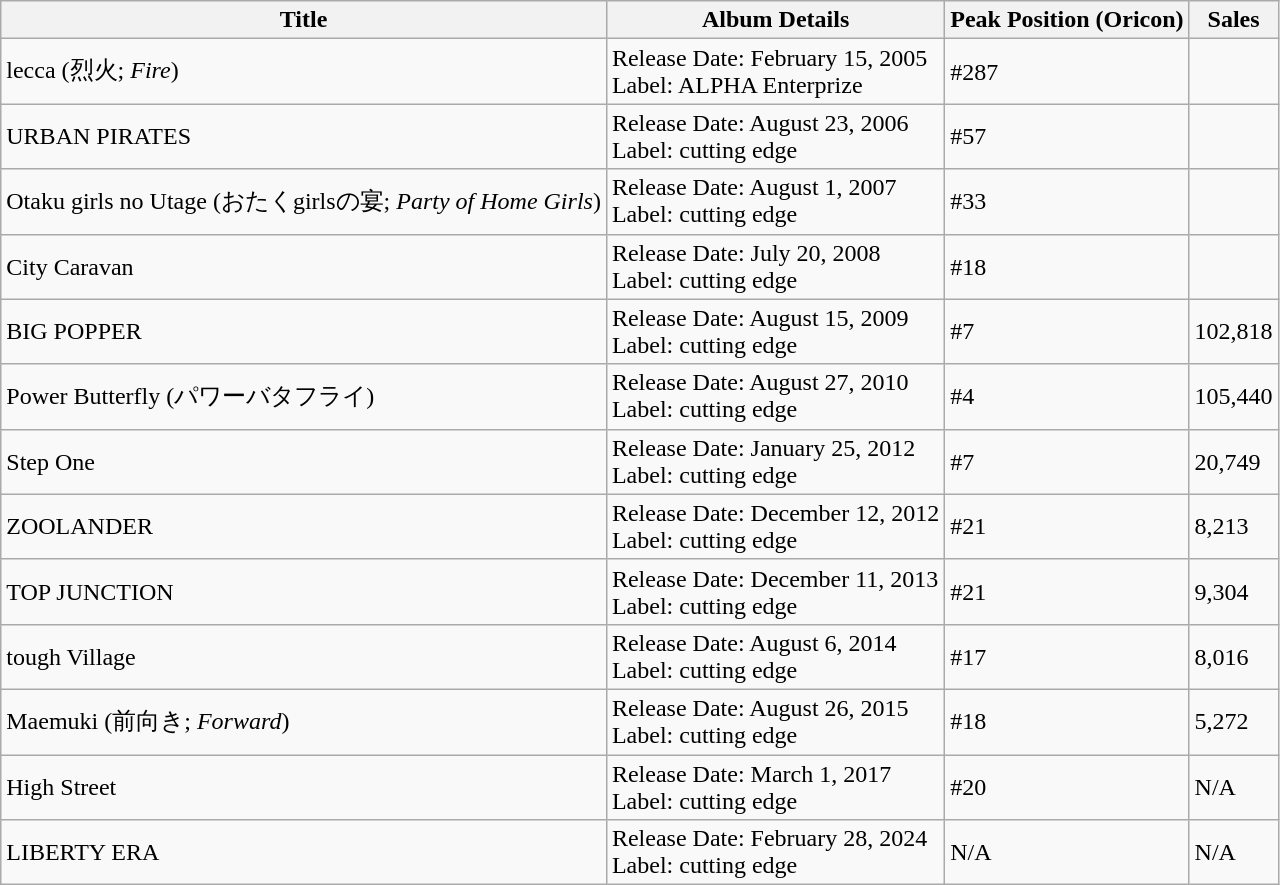<table class="wikitable">
<tr>
<th>Title</th>
<th>Album Details</th>
<th>Peak Position (Oricon)</th>
<th>Sales</th>
</tr>
<tr>
<td>lecca (烈火; <em>Fire</em>)</td>
<td>Release Date: February 15, 2005<br>Label: ALPHA Enterprize</td>
<td>#287</td>
<td></td>
</tr>
<tr>
<td>URBAN PIRATES</td>
<td>Release Date: August 23, 2006<br>Label: cutting edge</td>
<td>#57</td>
<td></td>
</tr>
<tr>
<td>Otaku girls no Utage (おたくgirlsの宴; <em>Party of Home Girls</em>)</td>
<td>Release Date: August 1, 2007<br>Label: cutting edge</td>
<td>#33</td>
<td></td>
</tr>
<tr>
<td>City Caravan</td>
<td>Release Date: July 20, 2008<br>Label: cutting edge</td>
<td>#18</td>
<td></td>
</tr>
<tr>
<td>BIG POPPER</td>
<td>Release Date: August 15, 2009<br>Label: cutting edge</td>
<td>#7</td>
<td>102,818</td>
</tr>
<tr>
<td>Power Butterfly (パワーバタフライ)</td>
<td>Release Date: August 27, 2010<br>Label: cutting edge</td>
<td>#4</td>
<td>105,440</td>
</tr>
<tr>
<td>Step One</td>
<td>Release Date: January 25, 2012<br>Label: cutting edge</td>
<td>#7</td>
<td>20,749</td>
</tr>
<tr>
<td>ZOOLANDER</td>
<td>Release Date: December 12, 2012<br>Label: cutting edge</td>
<td>#21</td>
<td>8,213</td>
</tr>
<tr>
<td>TOP JUNCTION</td>
<td>Release Date: December 11, 2013<br>Label: cutting edge</td>
<td>#21</td>
<td>9,304</td>
</tr>
<tr>
<td>tough Village</td>
<td>Release Date: August 6, 2014<br>Label: cutting edge</td>
<td>#17</td>
<td>8,016</td>
</tr>
<tr>
<td>Maemuki (前向き; <em>Forward</em>)</td>
<td>Release Date: August 26, 2015<br>Label: cutting edge</td>
<td>#18</td>
<td>5,272</td>
</tr>
<tr>
<td>High Street</td>
<td>Release Date: March 1, 2017<br>Label: cutting edge</td>
<td>#20</td>
<td>N/A</td>
</tr>
<tr>
<td>LIBERTY ERA</td>
<td>Release Date: February 28, 2024<br>Label: cutting edge</td>
<td>N/A</td>
<td>N/A</td>
</tr>
</table>
